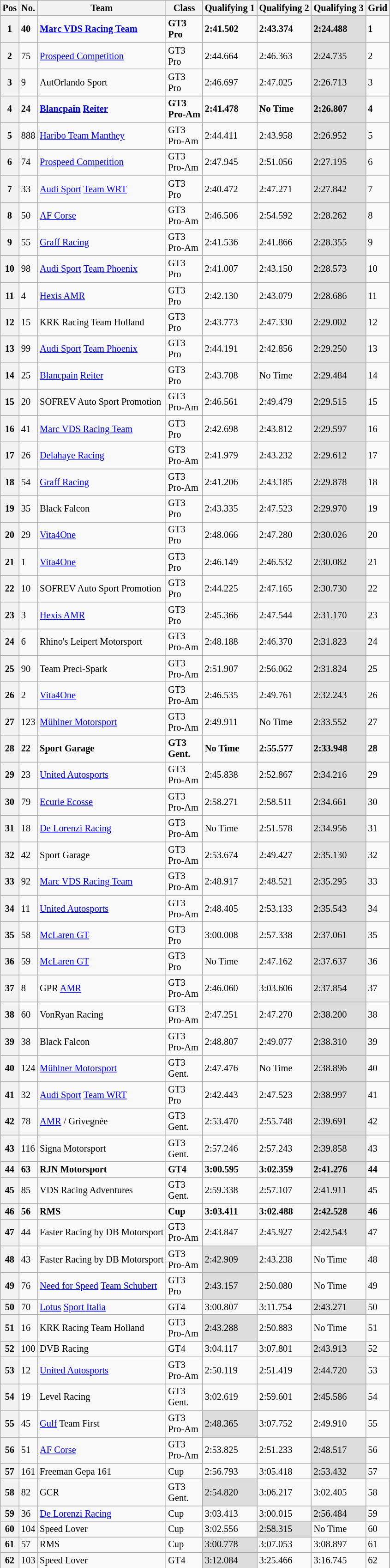<table class="wikitable" style="font-size: 85%;">
<tr>
<th>Pos</th>
<th>No.</th>
<th>Team</th>
<th>Class</th>
<th>Qualifying 1</th>
<th>Qualifying 2</th>
<th>Qualifying 3</th>
<th>Grid</th>
</tr>
<tr style="font-weight:bold">
<th>1</th>
<td>40</td>
<td><a href='#'>Marc VDS Racing Team</a></td>
<td>GT3<br>Pro</td>
<td>2:41.502</td>
<td>2:43.374</td>
<td style="background:#DDDDDD;">2:24.488</td>
<td>1</td>
</tr>
<tr>
<th>2</th>
<td>75</td>
<td><a href='#'>Prospeed Competition</a></td>
<td>GT3<br>Pro</td>
<td>2:44.664</td>
<td>2:46.363</td>
<td style="background:#DDDDDD;">2:24.735</td>
<td>2</td>
</tr>
<tr>
<th>3</th>
<td>9</td>
<td>AutOrlando Sport</td>
<td>GT3<br>Pro</td>
<td>2:46.697</td>
<td>2:47.025</td>
<td style="background:#DDDDDD;">2:26.713</td>
<td>3</td>
</tr>
<tr style="font-weight:bold">
<th>4</th>
<td>24</td>
<td><a href='#'>Blancpain</a> <a href='#'>Reiter</a></td>
<td>GT3<br>Pro-Am</td>
<td>2:41.478</td>
<td>No Time</td>
<td style="background:#DDDDDD;">2:26.807</td>
<td>4</td>
</tr>
<tr>
<th>5</th>
<td>888</td>
<td><a href='#'>Haribo Team Manthey</a></td>
<td>GT3<br>Pro-Am</td>
<td>2:44.411</td>
<td>2:43.958</td>
<td style="background:#DDDDDD;">2:26.952</td>
<td>5</td>
</tr>
<tr>
<th>6</th>
<td>74</td>
<td><a href='#'>Prospeed Competition</a></td>
<td>GT3<br>Pro-Am</td>
<td>2:47.945</td>
<td>2:51.056</td>
<td style="background:#DDDDDD;">2:27.195</td>
<td>6</td>
</tr>
<tr>
<th>7</th>
<td>33</td>
<td><a href='#'>Audi Sport</a> <a href='#'>Team WRT</a></td>
<td>GT3<br>Pro</td>
<td>2:40.472</td>
<td>2:47.271</td>
<td style="background:#DDDDDD;">2:27.842</td>
<td>7</td>
</tr>
<tr>
<th>8</th>
<td>50</td>
<td><a href='#'>AF Corse</a></td>
<td>GT3<br>Pro-Am</td>
<td>2:46.506</td>
<td>2:54.592</td>
<td style="background:#DDDDDD;">2:28.262</td>
<td>8</td>
</tr>
<tr>
<th>9</th>
<td>55</td>
<td><a href='#'>Graff Racing</a></td>
<td>GT3<br>Pro-Am</td>
<td>2:41.536</td>
<td>2:41.866</td>
<td style="background:#DDDDDD;">2:28.355</td>
<td>9</td>
</tr>
<tr>
<th>10</th>
<td>98</td>
<td><a href='#'>Audi Sport</a> <a href='#'>Team Phoenix</a></td>
<td>GT3<br>Pro</td>
<td>2:41.007</td>
<td>2:43.150</td>
<td style="background:#DDDDDD;">2:28.573</td>
<td>10</td>
</tr>
<tr>
<th>11</th>
<td>4</td>
<td><a href='#'>Hexis AMR</a></td>
<td>GT3<br>Pro</td>
<td>2:42.130</td>
<td>2:43.079</td>
<td style="background:#DDDDDD;">2:28.686</td>
<td>11</td>
</tr>
<tr>
<th>12</th>
<td>15</td>
<td>KRK Racing Team Holland</td>
<td>GT3<br>Pro</td>
<td>2:43.773</td>
<td>2:47.330</td>
<td style="background:#DDDDDD;">2:29.002</td>
<td>12</td>
</tr>
<tr>
<th>13</th>
<td>99</td>
<td><a href='#'>Audi Sport</a> <a href='#'>Team Phoenix</a></td>
<td>GT3<br>Pro</td>
<td>2:44.191</td>
<td>2:42.856</td>
<td style="background:#DDDDDD;">2:29.250</td>
<td>13</td>
</tr>
<tr>
<th>14</th>
<td>25</td>
<td><a href='#'>Blancpain</a> <a href='#'>Reiter</a></td>
<td>GT3<br>Pro</td>
<td>2:43.708</td>
<td>No Time</td>
<td style="background:#DDDDDD;">2:29.484</td>
<td>14</td>
</tr>
<tr>
<th>15</th>
<td>20</td>
<td>SOFREV Auto Sport Promotion</td>
<td>GT3<br>Pro-Am</td>
<td>2:46.561</td>
<td>2:49.479</td>
<td style="background:#DDDDDD;">2:29.515</td>
<td>15</td>
</tr>
<tr>
<th>16</th>
<td>41</td>
<td><a href='#'>Marc VDS Racing Team</a></td>
<td>GT3<br>Pro</td>
<td>2:42.698</td>
<td>2:43.812</td>
<td style="background:#DDDDDD;">2:29.597</td>
<td>16</td>
</tr>
<tr>
<th>17</th>
<td>26</td>
<td><a href='#'>Delahaye Racing</a></td>
<td>GT3<br>Pro-Am</td>
<td>2:41.979</td>
<td>2:43.232</td>
<td style="background:#DDDDDD;">2:29.612</td>
<td>17</td>
</tr>
<tr>
<th>18</th>
<td>54</td>
<td><a href='#'>Graff Racing</a></td>
<td>GT3<br>Pro-Am</td>
<td>2:41.206</td>
<td>2:43.185</td>
<td style="background:#DDDDDD;">2:29.878</td>
<td>18</td>
</tr>
<tr>
<th>19</th>
<td>35</td>
<td>Black Falcon</td>
<td>GT3<br>Pro</td>
<td>2:43.335</td>
<td>2:47.523</td>
<td style="background:#DDDDDD;">2:29.970</td>
<td>19</td>
</tr>
<tr>
<th>20</th>
<td>29</td>
<td><a href='#'>Vita4One</a></td>
<td>GT3<br>Pro</td>
<td>2:48.066</td>
<td>2:47.280</td>
<td style="background:#DDDDDD;">2:30.026</td>
<td>20</td>
</tr>
<tr>
<th>21</th>
<td>1</td>
<td><a href='#'>Vita4One</a></td>
<td>GT3<br>Pro</td>
<td>2:46.149</td>
<td>2:46.532</td>
<td style="background:#DDDDDD;">2:30.082</td>
<td>21</td>
</tr>
<tr>
<th>22</th>
<td>10</td>
<td>SOFREV Auto Sport Promotion</td>
<td>GT3<br>Pro</td>
<td>2:44.225</td>
<td>2:47.165</td>
<td style="background:#DDDDDD;">2:30.730</td>
<td>22</td>
</tr>
<tr>
<th>23</th>
<td>3</td>
<td><a href='#'>Hexis AMR</a></td>
<td>GT3<br>Pro</td>
<td>2:45.366</td>
<td>2:47.544</td>
<td style="background:#DDDDDD;">2:31.170</td>
<td>23</td>
</tr>
<tr>
<th>24</th>
<td>6</td>
<td>Rhino's Leipert Motorsport</td>
<td>GT3<br>Pro-Am</td>
<td>2:48.188</td>
<td>2:46.370</td>
<td style="background:#DDDDDD;">2:31.823</td>
<td>24</td>
</tr>
<tr>
<th>25</th>
<td>90</td>
<td>Team Preci-Spark</td>
<td>GT3<br>Pro-Am</td>
<td>2:51.907</td>
<td>2:56.062</td>
<td style="background:#DDDDDD;">2:31.824</td>
<td>25</td>
</tr>
<tr>
<th>26</th>
<td>2</td>
<td><a href='#'>Vita4One</a></td>
<td>GT3<br>Pro-Am</td>
<td>2:46.535</td>
<td>2:49.761</td>
<td style="background:#DDDDDD;">2:32.243</td>
<td>26</td>
</tr>
<tr>
<th>27</th>
<td>123</td>
<td><a href='#'>Mühlner Motorsport</a></td>
<td>GT3<br>Pro-Am</td>
<td>2:49.911</td>
<td>No Time</td>
<td style="background:#DDDDDD;">2:33.552</td>
<td>27</td>
</tr>
<tr style="font-weight:bold">
<th>28</th>
<td>22</td>
<td>Sport Garage</td>
<td>GT3<br>Gent.</td>
<td>No Time</td>
<td>2:55.577</td>
<td style="background:#DDDDDD;">2:33.948</td>
<td>28</td>
</tr>
<tr>
<th>29</th>
<td>23</td>
<td><a href='#'>United Autosports</a></td>
<td>GT3<br>Pro-Am</td>
<td>2:45.838</td>
<td>2:52.867</td>
<td style="background:#DDDDDD;">2:34.216</td>
<td>29</td>
</tr>
<tr>
<th>30</th>
<td>79</td>
<td><a href='#'>Ecurie Ecosse</a></td>
<td>GT3<br>Pro-Am</td>
<td>2:58.271</td>
<td>2:58.511</td>
<td style="background:#DDDDDD;">2:34.661</td>
<td>30</td>
</tr>
<tr>
<th>31</th>
<td>18</td>
<td><a href='#'>De Lorenzi Racing</a></td>
<td>GT3<br>Pro-Am</td>
<td>No Time</td>
<td>2:51.578</td>
<td style="background:#DDDDDD;">2:34.956</td>
<td>31</td>
</tr>
<tr>
<th>32</th>
<td>42</td>
<td>Sport Garage</td>
<td>GT3<br>Pro-Am</td>
<td>2:53.674</td>
<td>2:49.427</td>
<td style="background:#DDDDDD;">2:35.130</td>
<td>32</td>
</tr>
<tr>
<th>33</th>
<td>92</td>
<td><a href='#'>Marc VDS Racing Team</a></td>
<td>GT3<br>Pro-Am</td>
<td>2:48.917</td>
<td>2:48.521</td>
<td style="background:#DDDDDD;">2:35.295</td>
<td>33</td>
</tr>
<tr>
<th>34</th>
<td>11</td>
<td><a href='#'>United Autosports</a></td>
<td>GT3<br>Pro-Am</td>
<td>2:48.405</td>
<td>2:53.133</td>
<td style="background:#DDDDDD;">2:35.543</td>
<td>34</td>
</tr>
<tr>
<th>35</th>
<td>58</td>
<td><a href='#'>McLaren GT</a></td>
<td>GT3<br>Pro</td>
<td>3:00.008</td>
<td>2:57.338</td>
<td style="background:#DDDDDD;">2:37.061</td>
<td>35</td>
</tr>
<tr>
<th>36</th>
<td>59</td>
<td><a href='#'>McLaren GT</a></td>
<td>GT3<br>Pro</td>
<td>No Time</td>
<td>2:47.162</td>
<td style="background:#DDDDDD;">2:37.637</td>
<td>36</td>
</tr>
<tr>
<th>37</th>
<td>8</td>
<td>GPR <a href='#'>AMR</a></td>
<td>GT3<br>Pro-Am</td>
<td>2:46.060</td>
<td>3:03.606</td>
<td style="background:#DDDDDD;">2:37.854</td>
<td>37</td>
</tr>
<tr>
<th>38</th>
<td>60</td>
<td>VonRyan Racing</td>
<td>GT3<br>Pro-Am</td>
<td>2:47.251</td>
<td>2:47.270</td>
<td style="background:#DDDDDD;">2:38.200</td>
<td>38</td>
</tr>
<tr>
<th>39</th>
<td>38</td>
<td>Black Falcon</td>
<td>GT3<br>Pro-Am</td>
<td>2:48.807</td>
<td>2:49.077</td>
<td style="background:#DDDDDD;">2:38.310</td>
<td>39</td>
</tr>
<tr>
<th>40</th>
<td>124</td>
<td><a href='#'>Mühlner Motorsport</a></td>
<td>GT3<br>Gent.</td>
<td>2:47.476</td>
<td>No Time</td>
<td style="background:#DDDDDD;">2:38.896</td>
<td>40</td>
</tr>
<tr>
<th>41</th>
<td>32</td>
<td><a href='#'>Audi Sport</a> <a href='#'>Team WRT</a></td>
<td>GT3<br>Pro</td>
<td>2:42.443</td>
<td>2:47.523</td>
<td style="background:#DDDDDD;">2:38.997</td>
<td>41</td>
</tr>
<tr>
<th>42</th>
<td>78</td>
<td><a href='#'>AMR</a> / Grivegnée</td>
<td>GT3<br>Gent.</td>
<td>2:53.470</td>
<td>2:55.748</td>
<td style="background:#DDDDDD;">2:39.691</td>
<td>42</td>
</tr>
<tr>
<th>43</th>
<td>116</td>
<td>Signa Motorsport</td>
<td>GT3<br>Gent.</td>
<td>2:57.246</td>
<td>2:57.243</td>
<td style="background:#DDDDDD;">2:39.858</td>
<td>43</td>
</tr>
<tr style="font-weight:bold">
<th>44</th>
<td>63</td>
<td>RJN Motorsport</td>
<td>GT4</td>
<td>3:00.595</td>
<td>3:02.359</td>
<td style="background:#DDDDDD;">2:41.276</td>
<td>44</td>
</tr>
<tr>
<th>45</th>
<td>85</td>
<td>VDS Racing Adventures</td>
<td>GT3<br>Gent.</td>
<td>2:59.338</td>
<td>2:57.107</td>
<td style="background:#DDDDDD;">2:41.911</td>
<td>45</td>
</tr>
<tr style="font-weight:bold">
<th>46</th>
<td>56</td>
<td>RMS</td>
<td>Cup</td>
<td>3:03.411</td>
<td>3:02.488</td>
<td style="background:#DDDDDD;">2:42.528</td>
<td>46</td>
</tr>
<tr>
<th>47</th>
<td>44</td>
<td>Faster Racing by DB Motorsport</td>
<td>GT3<br>Pro-Am</td>
<td>2:43.847</td>
<td>2:45.927</td>
<td style="background:#DDDDDD;">2:42.543</td>
<td>47</td>
</tr>
<tr>
<th>48</th>
<td>43</td>
<td>Faster Racing by DB Motorsport</td>
<td>GT3<br>Pro-Am</td>
<td style="background:#DDDDDD;">2:42.909</td>
<td>2:43.238</td>
<td>No Time</td>
<td>48</td>
</tr>
<tr>
<th>49</th>
<td>76</td>
<td><a href='#'>Need for Speed</a> <a href='#'>Team Schubert</a></td>
<td>GT3<br>Pro</td>
<td style="background:#DDDDDD;">2:43.157</td>
<td>2:50.080</td>
<td>No Time</td>
<td>49</td>
</tr>
<tr>
<th>50</th>
<td>70</td>
<td><a href='#'>Lotus</a> <a href='#'>Sport Italia</a></td>
<td>GT4</td>
<td>3:00.807</td>
<td>3:11.754</td>
<td style="background:#DDDDDD;">2:43.271</td>
<td>50</td>
</tr>
<tr>
<th>51</th>
<td>16</td>
<td>KRK Racing Team Holland</td>
<td>GT3<br>Pro-Am</td>
<td style="background:#DDDDDD;">2:43.288</td>
<td>2:50.883</td>
<td>No Time</td>
<td>51</td>
</tr>
<tr>
<th>52</th>
<td>100</td>
<td>DVB Racing</td>
<td>GT4</td>
<td>3:04.117</td>
<td>3:07.801</td>
<td style="background:#DDDDDD;">2:43.913</td>
<td>52</td>
</tr>
<tr>
<th>53</th>
<td>12</td>
<td><a href='#'>United Autosports</a></td>
<td>GT3<br>Pro-Am</td>
<td>2:50.119</td>
<td>2:51.419</td>
<td style="background:#DDDDDD;">2:44.720</td>
<td>53</td>
</tr>
<tr>
<th>54</th>
<td>19</td>
<td>Level Racing</td>
<td>GT3<br>Gent.</td>
<td>3:02.619</td>
<td>2:59.601</td>
<td style="background:#DDDDDD;">2:45.586</td>
<td>54</td>
</tr>
<tr>
<th>55</th>
<td>45</td>
<td><a href='#'>Gulf</a> Team First</td>
<td>GT3<br>Pro-Am</td>
<td style="background:#DDDDDD;">2:48.365</td>
<td>3:07.752</td>
<td>2:49.910</td>
<td>55</td>
</tr>
<tr>
<th>56</th>
<td>51</td>
<td><a href='#'>AF Corse</a></td>
<td>GT3<br>Pro-Am</td>
<td>2:53.825</td>
<td>2:51.233</td>
<td style="background:#DDDDDD;">2:48.517</td>
<td>56</td>
</tr>
<tr>
<th>57</th>
<td>161</td>
<td>Freeman Gepa 161</td>
<td>Cup</td>
<td>2:56.793</td>
<td>3:05.418</td>
<td style="background:#DDDDDD;">2:53.432</td>
<td>57</td>
</tr>
<tr>
<th>58</th>
<td>82</td>
<td>GCR</td>
<td>GT3<br>Gent.</td>
<td style="background:#DDDDDD;">2:54.820</td>
<td>3:06.217</td>
<td>3:02.405</td>
<td>58</td>
</tr>
<tr>
<th>59</th>
<td>36</td>
<td><a href='#'>De Lorenzi Racing</a></td>
<td>Cup</td>
<td>3:03.413</td>
<td>3:00.015</td>
<td style="background:#DDDDDD;">2:56.484</td>
<td>59</td>
</tr>
<tr>
<th>60</th>
<td>104</td>
<td>Speed Lover</td>
<td>Cup</td>
<td>3:02.556</td>
<td style="background:#DDDDDD;">2:58.315</td>
<td>No Time</td>
<td>60</td>
</tr>
<tr>
<th>61</th>
<td>57</td>
<td>RMS</td>
<td>Cup</td>
<td style="background:#DDDDDD;">3:00.778</td>
<td>3:07.053</td>
<td>3:08.897</td>
<td>61</td>
</tr>
<tr>
<th>62</th>
<td>103</td>
<td>Speed Lover</td>
<td>GT4</td>
<td style="background:#DDDDDD;">3:12.084</td>
<td>3:25.466</td>
<td>3:16.745</td>
<td>62</td>
</tr>
</table>
